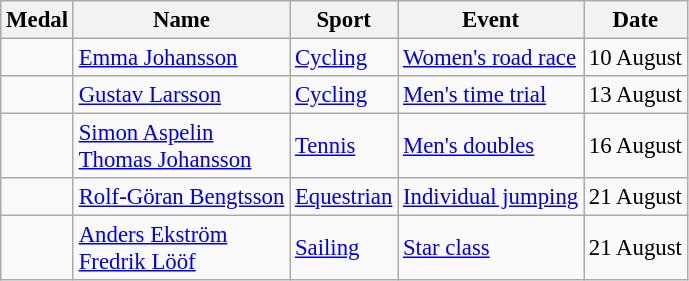<table class="wikitable sortable" style="font-size:95%">
<tr>
<th>Medal</th>
<th>Name</th>
<th>Sport</th>
<th>Event</th>
<th>Date</th>
</tr>
<tr>
<td></td>
<td><a href='#'>Emma Johansson</a></td>
<td><a href='#'>Cycling</a></td>
<td><a href='#'>Women's road race</a></td>
<td>10 August</td>
</tr>
<tr>
<td></td>
<td><a href='#'>Gustav Larsson</a></td>
<td><a href='#'>Cycling</a></td>
<td><a href='#'>Men's time trial</a></td>
<td>13 August</td>
</tr>
<tr>
<td></td>
<td><a href='#'>Simon Aspelin</a><br><a href='#'>Thomas Johansson</a></td>
<td><a href='#'>Tennis</a></td>
<td><a href='#'>Men's doubles</a></td>
<td>16 August</td>
</tr>
<tr>
<td></td>
<td><a href='#'>Rolf-Göran Bengtsson</a></td>
<td><a href='#'>Equestrian</a></td>
<td><a href='#'>Individual jumping</a></td>
<td>21 August</td>
</tr>
<tr>
<td></td>
<td><a href='#'>Anders Ekström</a><br><a href='#'>Fredrik Lööf</a></td>
<td><a href='#'>Sailing</a></td>
<td><a href='#'>Star class</a></td>
<td>21 August</td>
</tr>
</table>
